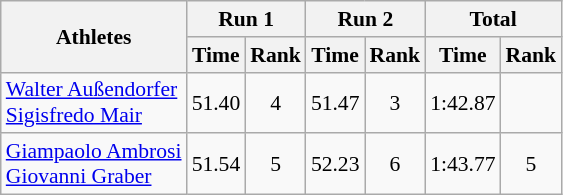<table class="wikitable" border="1" style="font-size:90%">
<tr>
<th rowspan="2">Athletes</th>
<th colspan="2">Run 1</th>
<th colspan="2">Run 2</th>
<th colspan="2">Total</th>
</tr>
<tr>
<th>Time</th>
<th>Rank</th>
<th>Time</th>
<th>Rank</th>
<th>Time</th>
<th>Rank</th>
</tr>
<tr>
<td><a href='#'>Walter Außendorfer</a><br><a href='#'>Sigisfredo Mair</a></td>
<td align="center">51.40</td>
<td align="center">4</td>
<td align="center">51.47</td>
<td align="center">3</td>
<td align="center">1:42.87</td>
<td align="center"></td>
</tr>
<tr>
<td><a href='#'>Giampaolo Ambrosi</a><br><a href='#'>Giovanni Graber</a></td>
<td align="center">51.54</td>
<td align="center">5</td>
<td align="center">52.23</td>
<td align="center">6</td>
<td align="center">1:43.77</td>
<td align="center">5</td>
</tr>
</table>
